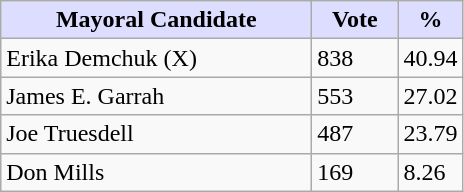<table class="wikitable">
<tr>
<th style="background:#ddf; width:200px;">Mayoral Candidate</th>
<th style="background:#ddf; width:50px;">Vote</th>
<th style="background:#ddf; width:30px;">%</th>
</tr>
<tr>
<td>Erika Demchuk (X)</td>
<td>838</td>
<td>40.94</td>
</tr>
<tr>
<td>James E. Garrah</td>
<td>553</td>
<td>27.02</td>
</tr>
<tr>
<td>Joe Truesdell</td>
<td>487</td>
<td>23.79</td>
</tr>
<tr>
<td>Don Mills</td>
<td>169</td>
<td>8.26</td>
</tr>
</table>
